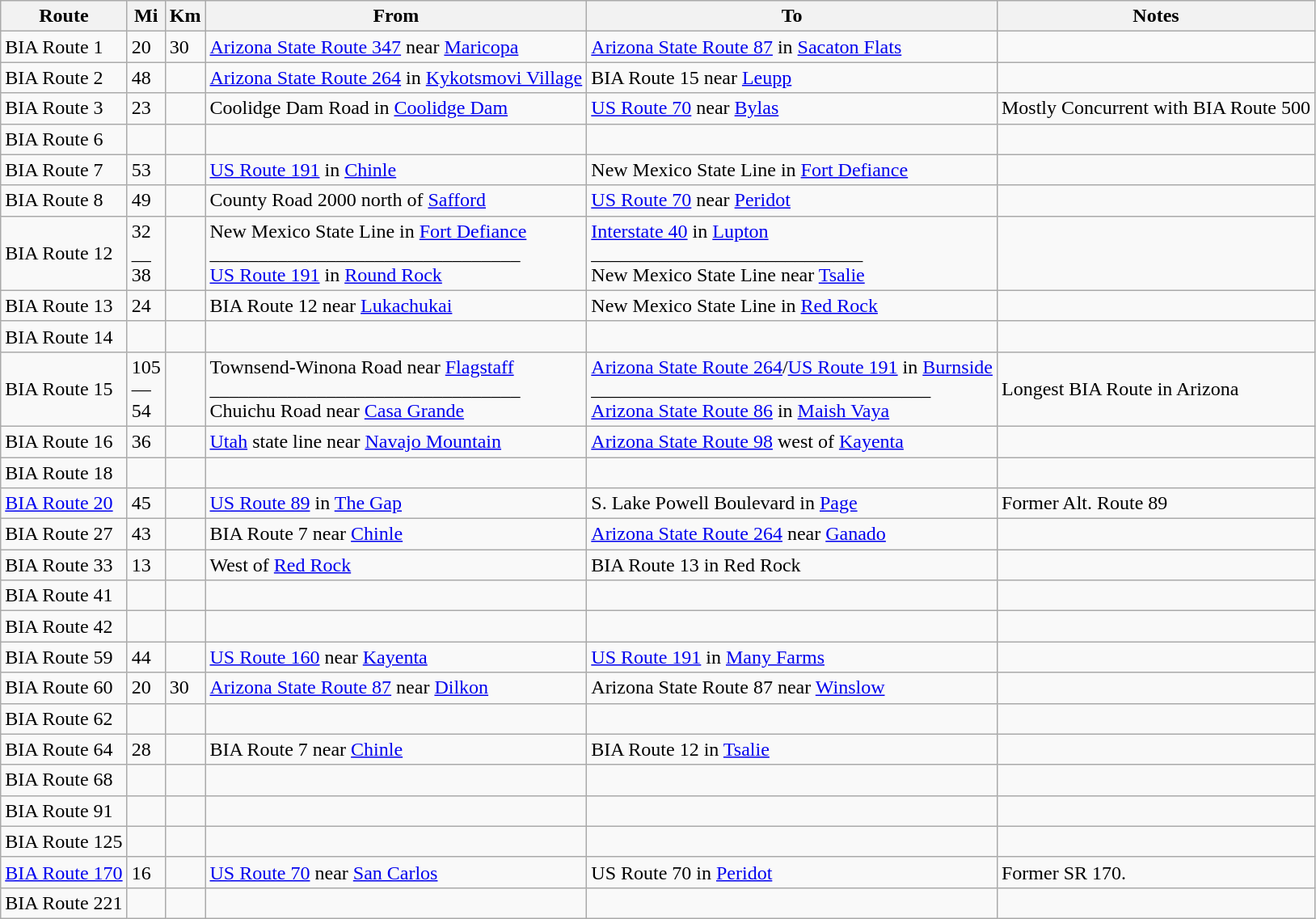<table class="wikitable">
<tr>
<th>Route</th>
<th>Mi</th>
<th>Km</th>
<th>From</th>
<th>To</th>
<th>Notes</th>
</tr>
<tr>
<td>BIA Route 1</td>
<td>20</td>
<td>30</td>
<td><a href='#'>Arizona State Route 347</a> near <a href='#'>Maricopa</a></td>
<td><a href='#'>Arizona State Route 87</a> in <a href='#'>Sacaton Flats</a></td>
<td></td>
</tr>
<tr>
<td>BIA Route 2</td>
<td>48</td>
<td></td>
<td><a href='#'>Arizona State Route 264</a> in <a href='#'>Kykotsmovi Village</a></td>
<td>BIA Route 15 near <a href='#'>Leupp</a></td>
<td></td>
</tr>
<tr>
<td>BIA Route 3</td>
<td>23</td>
<td></td>
<td>Coolidge Dam Road in <a href='#'>Coolidge Dam</a></td>
<td><a href='#'>US Route 70</a> near <a href='#'>Bylas</a></td>
<td>Mostly Concurrent with BIA Route 500</td>
</tr>
<tr>
<td>BIA Route 6</td>
<td></td>
<td></td>
<td></td>
<td></td>
<td></td>
</tr>
<tr>
<td>BIA Route 7</td>
<td>53</td>
<td></td>
<td><a href='#'>US Route 191</a> in <a href='#'>Chinle</a></td>
<td>New Mexico State Line in <a href='#'>Fort Defiance</a></td>
<td></td>
</tr>
<tr>
<td>BIA Route 8</td>
<td>49</td>
<td></td>
<td>County Road 2000 north of <a href='#'>Safford</a></td>
<td><a href='#'>US Route 70</a> near <a href='#'>Peridot</a></td>
<td></td>
</tr>
<tr>
<td>BIA Route 12</td>
<td>32<br>__<br>38</td>
<td></td>
<td>New Mexico State Line in <a href='#'>Fort Defiance</a><br>________________________________<br><a href='#'>US Route 191</a> in <a href='#'>Round Rock</a></td>
<td><a href='#'>Interstate 40</a> in <a href='#'>Lupton</a><br>____________________________<br>New Mexico State Line near <a href='#'>Tsalie</a></td>
<td></td>
</tr>
<tr>
<td>BIA Route 13</td>
<td>24</td>
<td></td>
<td>BIA Route 12 near <a href='#'>Lukachukai</a></td>
<td>New Mexico State Line in <a href='#'>Red Rock</a></td>
<td></td>
</tr>
<tr>
<td>BIA Route 14</td>
<td></td>
<td></td>
<td></td>
<td></td>
<td></td>
</tr>
<tr>
<td>BIA Route 15</td>
<td>105<br>—<br>54</td>
<td></td>
<td>Townsend-Winona Road near <a href='#'>Flagstaff</a><br>________________________________<br>Chuichu Road near <a href='#'>Casa Grande</a></td>
<td><a href='#'>Arizona State Route 264</a>/<a href='#'>US Route 191</a> in <a href='#'>Burnside</a><br>___________________________________<br><a href='#'>Arizona State Route 86</a> in <a href='#'>Maish Vaya</a></td>
<td>Longest BIA Route in Arizona</td>
</tr>
<tr>
<td>BIA Route 16</td>
<td>36</td>
<td></td>
<td><a href='#'>Utah</a> state line near <a href='#'>Navajo Mountain</a></td>
<td><a href='#'>Arizona State Route 98</a> west of <a href='#'>Kayenta</a></td>
<td></td>
</tr>
<tr>
<td>BIA Route 18</td>
<td></td>
<td></td>
<td></td>
<td></td>
<td></td>
</tr>
<tr>
<td><a href='#'>BIA Route 20</a></td>
<td>45</td>
<td></td>
<td><a href='#'>US Route 89</a> in <a href='#'>The Gap</a></td>
<td>S. Lake Powell Boulevard in <a href='#'>Page</a></td>
<td>Former Alt. Route 89</td>
</tr>
<tr>
<td>BIA Route 27</td>
<td>43</td>
<td></td>
<td>BIA Route 7 near <a href='#'>Chinle</a></td>
<td><a href='#'>Arizona State Route 264</a> near <a href='#'>Ganado</a></td>
<td></td>
</tr>
<tr>
<td>BIA Route 33</td>
<td>13</td>
<td></td>
<td>West of <a href='#'>Red Rock</a></td>
<td>BIA Route 13 in Red Rock</td>
<td></td>
</tr>
<tr>
<td>BIA Route 41</td>
<td></td>
<td></td>
<td></td>
<td></td>
<td></td>
</tr>
<tr>
<td>BIA Route 42</td>
<td></td>
<td></td>
<td></td>
<td></td>
<td></td>
</tr>
<tr>
<td>BIA Route 59</td>
<td>44</td>
<td></td>
<td><a href='#'>US Route 160</a> near <a href='#'>Kayenta</a></td>
<td><a href='#'>US Route 191</a> in <a href='#'>Many Farms</a></td>
<td></td>
</tr>
<tr>
<td>BIA Route 60</td>
<td>20</td>
<td>30</td>
<td><a href='#'>Arizona State Route 87</a> near <a href='#'>Dilkon</a></td>
<td>Arizona State Route 87 near <a href='#'>Winslow</a></td>
<td></td>
</tr>
<tr>
<td>BIA Route 62</td>
<td></td>
<td></td>
<td></td>
<td></td>
<td></td>
</tr>
<tr>
<td>BIA Route 64</td>
<td>28</td>
<td></td>
<td>BIA Route 7 near <a href='#'>Chinle</a></td>
<td>BIA Route 12 in <a href='#'>Tsalie</a></td>
<td></td>
</tr>
<tr>
<td>BIA Route 68</td>
<td></td>
<td></td>
<td></td>
<td></td>
<td></td>
</tr>
<tr>
<td>BIA Route 91</td>
<td></td>
<td></td>
<td></td>
<td></td>
<td></td>
</tr>
<tr>
<td>BIA Route 125</td>
<td></td>
<td></td>
<td></td>
<td></td>
<td></td>
</tr>
<tr>
<td><a href='#'>BIA Route 170</a></td>
<td>16</td>
<td></td>
<td><a href='#'>US Route 70</a> near <a href='#'>San Carlos</a></td>
<td>US Route 70 in <a href='#'>Peridot</a></td>
<td>Former SR 170.</td>
</tr>
<tr>
<td>BIA Route 221</td>
<td></td>
<td></td>
<td></td>
<td></td>
<td></td>
</tr>
</table>
